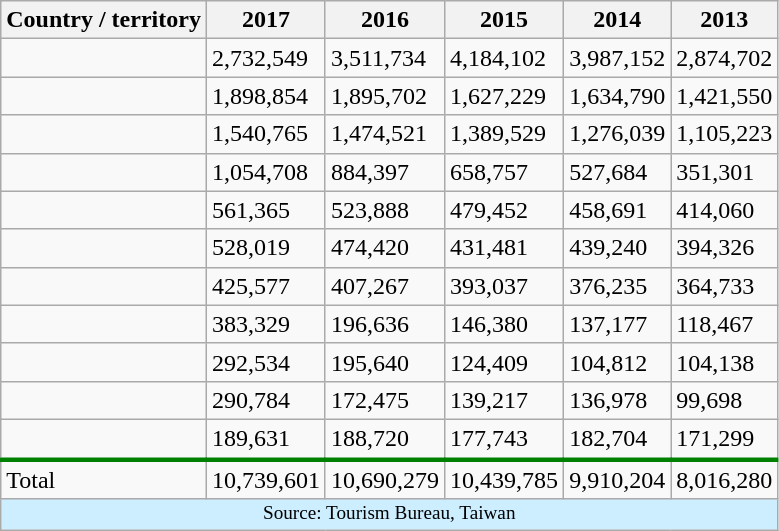<table class="wikitable sortable collapsible collapsed">
<tr>
<th>Country / territory</th>
<th>2017</th>
<th>2016</th>
<th>2015</th>
<th>2014</th>
<th>2013</th>
</tr>
<tr>
<td></td>
<td>2,732,549</td>
<td>3,511,734</td>
<td>4,184,102</td>
<td>3,987,152</td>
<td>2,874,702</td>
</tr>
<tr>
<td></td>
<td>1,898,854</td>
<td>1,895,702</td>
<td>1,627,229</td>
<td>1,634,790</td>
<td>1,421,550</td>
</tr>
<tr>
<td></td>
<td>1,540,765</td>
<td>1,474,521</td>
<td>1,389,529</td>
<td>1,276,039</td>
<td>1,105,223</td>
</tr>
<tr>
<td></td>
<td>1,054,708</td>
<td>884,397</td>
<td>658,757</td>
<td>527,684</td>
<td>351,301</td>
</tr>
<tr>
<td></td>
<td>561,365</td>
<td>523,888</td>
<td>479,452</td>
<td>458,691</td>
<td>414,060</td>
</tr>
<tr>
<td></td>
<td>528,019</td>
<td>474,420</td>
<td>431,481</td>
<td>439,240</td>
<td>394,326</td>
</tr>
<tr>
<td></td>
<td>425,577</td>
<td>407,267</td>
<td>393,037</td>
<td>376,235</td>
<td>364,733</td>
</tr>
<tr>
<td></td>
<td>383,329</td>
<td>196,636</td>
<td>146,380</td>
<td>137,177</td>
<td>118,467</td>
</tr>
<tr>
<td></td>
<td>292,534</td>
<td>195,640</td>
<td>124,409</td>
<td>104,812</td>
<td>104,138</td>
</tr>
<tr>
<td></td>
<td>290,784</td>
<td>172,475</td>
<td>139,217</td>
<td>136,978</td>
<td>99,698</td>
</tr>
<tr>
<td></td>
<td>189,631</td>
<td>188,720</td>
<td>177,743</td>
<td>182,704</td>
<td>171,299</td>
</tr>
<tr style="border-top:3px solid green">
<td>Total</td>
<td>10,739,601</td>
<td>10,690,279</td>
<td>10,439,785</td>
<td>9,910,204</td>
<td>8,016,280</td>
</tr>
<tr>
<td colspan="6" style="font-size:80%; background:#cef; text-align:center;">Source: Tourism Bureau, Taiwan</td>
</tr>
</table>
